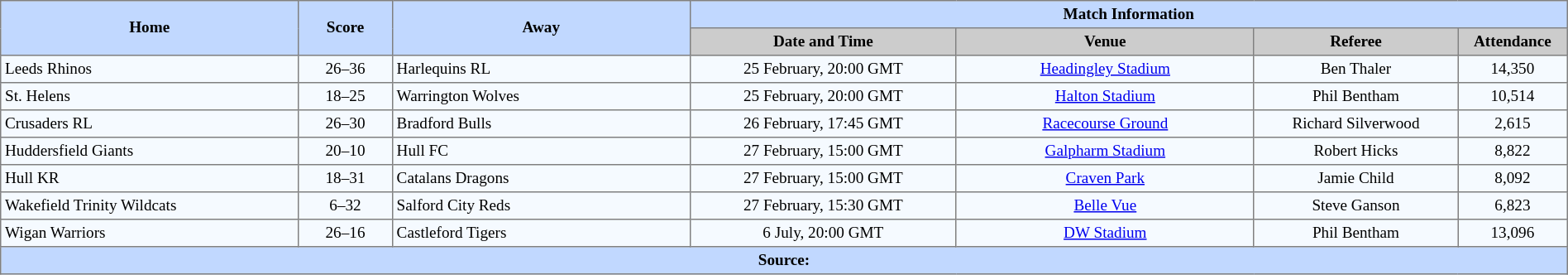<table border="1" cellpadding="3" cellspacing="0" style="border-collapse:collapse; font-size:80%; text-align:center; width:100%;">
<tr style="background:#c1d8ff;">
<th rowspan="2" style="width:19%;">Home</th>
<th rowspan="2" style="width:6%;">Score</th>
<th rowspan="2" style="width:19%;">Away</th>
<th colspan=6>Match Information</th>
</tr>
<tr style="background:#ccc;">
<th width=17%>Date and Time</th>
<th width=19%>Venue</th>
<th width=13%>Referee</th>
<th width=7%>Attendance</th>
</tr>
<tr style="background:#f5faff;">
<td align=left> Leeds Rhinos</td>
<td>26–36</td>
<td align=left> Harlequins RL</td>
<td>25 February, 20:00 GMT</td>
<td><a href='#'>Headingley Stadium</a></td>
<td>Ben Thaler</td>
<td>14,350</td>
</tr>
<tr style="background:#f5faff;">
<td align=left> St. Helens</td>
<td>18–25</td>
<td align=left> Warrington Wolves</td>
<td>25 February, 20:00 GMT</td>
<td><a href='#'>Halton Stadium</a></td>
<td>Phil Bentham</td>
<td>10,514</td>
</tr>
<tr style="background:#f5faff;">
<td align=left> Crusaders RL</td>
<td>26–30</td>
<td align=left> Bradford Bulls</td>
<td>26 February, 17:45 GMT</td>
<td><a href='#'>Racecourse Ground</a></td>
<td>Richard Silverwood</td>
<td>2,615</td>
</tr>
<tr style="background:#f5faff;">
<td align=left> Huddersfield Giants</td>
<td>20–10</td>
<td align=left> Hull FC</td>
<td>27 February, 15:00 GMT</td>
<td><a href='#'>Galpharm Stadium</a></td>
<td>Robert Hicks</td>
<td>8,822</td>
</tr>
<tr style="background:#f5faff;">
<td align=left> Hull KR</td>
<td>18–31</td>
<td align=left> Catalans Dragons</td>
<td>27 February, 15:00 GMT</td>
<td><a href='#'>Craven Park</a></td>
<td>Jamie Child</td>
<td>8,092</td>
</tr>
<tr style="background:#f5faff;">
<td align=left> Wakefield Trinity Wildcats</td>
<td>6–32</td>
<td align=left> Salford City Reds</td>
<td>27 February, 15:30 GMT</td>
<td><a href='#'>Belle Vue</a></td>
<td>Steve Ganson</td>
<td>6,823</td>
</tr>
<tr style="background:#f5faff;">
<td align=left> Wigan Warriors</td>
<td>26–16</td>
<td align=left> Castleford Tigers</td>
<td>6 July, 20:00 GMT</td>
<td><a href='#'>DW Stadium</a></td>
<td>Phil Bentham</td>
<td>13,096</td>
</tr>
<tr style="background:#c1d8ff;">
<th colspan=12>Source:</th>
</tr>
</table>
